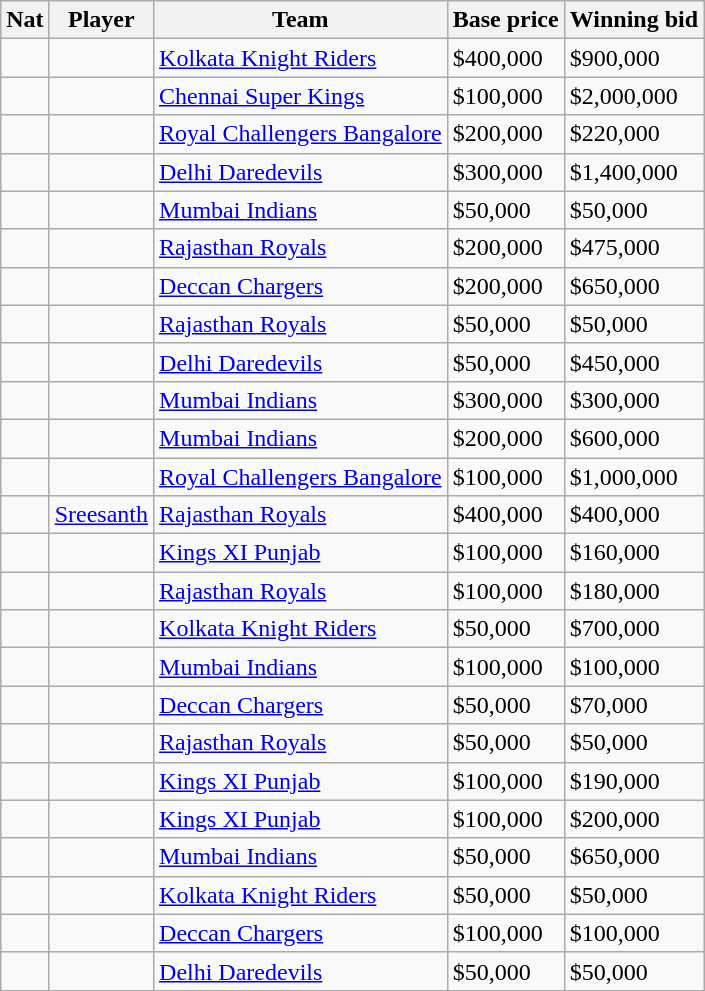<table class="wikitable sortable">
<tr>
<th>Nat</th>
<th>Player</th>
<th>Team</th>
<th>Base price</th>
<th>Winning bid</th>
</tr>
<tr>
<td></td>
<td></td>
<td><a href='#'>Kolkata Knight Riders</a></td>
<td>$400,000</td>
<td>$900,000</td>
</tr>
<tr>
<td></td>
<td></td>
<td><a href='#'>Chennai Super Kings</a></td>
<td>$100,000</td>
<td>$2,000,000</td>
</tr>
<tr>
<td></td>
<td></td>
<td><a href='#'>Royal Challengers Bangalore</a></td>
<td>$200,000</td>
<td>$220,000</td>
</tr>
<tr>
<td></td>
<td></td>
<td><a href='#'>Delhi Daredevils</a></td>
<td>$300,000</td>
<td>$1,400,000</td>
</tr>
<tr>
<td></td>
<td></td>
<td><a href='#'>Mumbai Indians</a></td>
<td>$50,000</td>
<td>$50,000</td>
</tr>
<tr>
<td></td>
<td></td>
<td><a href='#'>Rajasthan Royals</a></td>
<td>$200,000</td>
<td>$475,000</td>
</tr>
<tr>
<td></td>
<td></td>
<td><a href='#'>Deccan Chargers</a></td>
<td>$200,000</td>
<td>$650,000</td>
</tr>
<tr>
<td></td>
<td></td>
<td><a href='#'>Rajasthan Royals</a></td>
<td>$50,000</td>
<td>$50,000</td>
</tr>
<tr>
<td></td>
<td></td>
<td><a href='#'>Delhi Daredevils</a></td>
<td>$50,000</td>
<td>$450,000</td>
</tr>
<tr>
<td></td>
<td></td>
<td><a href='#'>Mumbai Indians</a></td>
<td>$300,000</td>
<td>$300,000</td>
</tr>
<tr>
<td></td>
<td></td>
<td><a href='#'>Mumbai Indians</a></td>
<td>$200,000</td>
<td>$600,000</td>
</tr>
<tr>
<td></td>
<td></td>
<td><a href='#'>Royal Challengers Bangalore</a></td>
<td>$100,000</td>
<td>$1,000,000</td>
</tr>
<tr>
<td></td>
<td><a href='#'>Sreesanth</a></td>
<td><a href='#'>Rajasthan Royals</a></td>
<td>$400,000</td>
<td>$400,000</td>
</tr>
<tr>
<td></td>
<td></td>
<td><a href='#'>Kings XI Punjab</a></td>
<td>$100,000</td>
<td>$160,000</td>
</tr>
<tr>
<td></td>
<td></td>
<td><a href='#'>Rajasthan Royals</a></td>
<td>$100,000</td>
<td>$180,000</td>
</tr>
<tr>
<td></td>
<td></td>
<td><a href='#'>Kolkata Knight Riders</a></td>
<td>$50,000</td>
<td>$700,000</td>
</tr>
<tr>
<td></td>
<td></td>
<td><a href='#'>Mumbai Indians</a></td>
<td>$100,000</td>
<td>$100,000</td>
</tr>
<tr>
<td></td>
<td></td>
<td><a href='#'>Deccan Chargers</a></td>
<td>$50,000</td>
<td>$70,000</td>
</tr>
<tr>
<td></td>
<td></td>
<td><a href='#'>Rajasthan Royals</a></td>
<td>$50,000</td>
<td>$50,000</td>
</tr>
<tr>
<td></td>
<td></td>
<td><a href='#'>Kings XI Punjab</a></td>
<td>$100,000</td>
<td>$190,000</td>
</tr>
<tr>
<td></td>
<td></td>
<td><a href='#'>Kings XI Punjab</a></td>
<td>$100,000</td>
<td>$200,000</td>
</tr>
<tr>
<td></td>
<td></td>
<td><a href='#'>Mumbai Indians</a></td>
<td>$50,000</td>
<td>$650,000</td>
</tr>
<tr>
<td></td>
<td></td>
<td><a href='#'>Kolkata Knight Riders</a></td>
<td>$50,000</td>
<td>$50,000</td>
</tr>
<tr>
<td></td>
<td></td>
<td><a href='#'>Deccan Chargers</a></td>
<td>$100,000</td>
<td>$100,000</td>
</tr>
<tr>
<td></td>
<td></td>
<td><a href='#'>Delhi Daredevils</a></td>
<td>$50,000</td>
<td>$50,000</td>
</tr>
</table>
